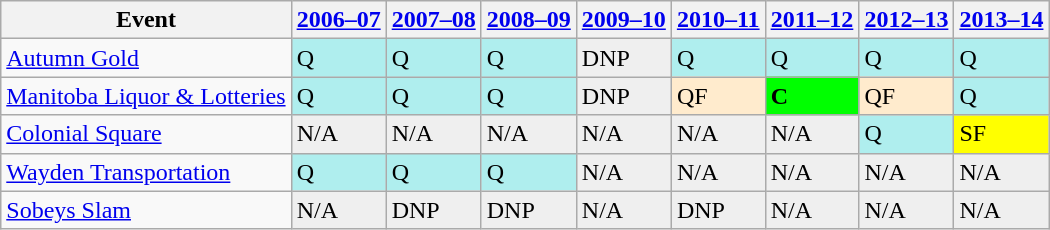<table class="wikitable" border="1">
<tr>
<th>Event</th>
<th><a href='#'>2006–07</a></th>
<th><a href='#'>2007–08</a></th>
<th><a href='#'>2008–09</a></th>
<th><a href='#'>2009–10</a></th>
<th><a href='#'>2010–11</a></th>
<th><a href='#'>2011–12</a></th>
<th><a href='#'>2012–13</a></th>
<th><a href='#'>2013–14</a></th>
</tr>
<tr>
<td><a href='#'>Autumn Gold</a></td>
<td style="background:#afeeee;">Q</td>
<td style="background:#afeeee;">Q</td>
<td style="background:#afeeee;">Q</td>
<td style="background:#EFEFEF;">DNP</td>
<td style="background:#afeeee;">Q</td>
<td style="background:#afeeee;">Q</td>
<td style="background:#afeeee;">Q</td>
<td style="background:#afeeee;">Q</td>
</tr>
<tr>
<td><a href='#'>Manitoba Liquor & Lotteries</a></td>
<td style="background:#afeeee;">Q</td>
<td style="background:#afeeee;">Q</td>
<td style="background:#afeeee;">Q</td>
<td style="background:#EFEFEF;">DNP</td>
<td style="background:#ffebcd;">QF</td>
<td style="background:#00ff00;"><strong>C</strong></td>
<td style="background:#ffebcd;">QF</td>
<td style="background:#afeeee;">Q</td>
</tr>
<tr>
<td><a href='#'>Colonial Square</a></td>
<td style="background:#EFEFEF;">N/A</td>
<td style="background:#EFEFEF;">N/A</td>
<td style="background:#EFEFEF;">N/A</td>
<td style="background:#EFEFEF;">N/A</td>
<td style="background:#EFEFEF;">N/A</td>
<td style="background:#EFEFEF;">N/A</td>
<td style="background:#afeeee;">Q</td>
<td style="background:yellow;">SF</td>
</tr>
<tr>
<td><a href='#'>Wayden Transportation</a></td>
<td style="background:#afeeee;">Q</td>
<td style="background:#afeeee;">Q</td>
<td style="background:#afeeee;">Q</td>
<td style="background:#EFEFEF;">N/A</td>
<td style="background:#EFEFEF;">N/A</td>
<td style="background:#EFEFEF;">N/A</td>
<td style="background:#EFEFEF;">N/A</td>
<td style="background:#EFEFEF;">N/A</td>
</tr>
<tr>
<td><a href='#'>Sobeys Slam</a></td>
<td style="background:#EFEFEF;">N/A</td>
<td style="background:#EFEFEF;">DNP</td>
<td style="background:#EFEFEF;">DNP</td>
<td style="background:#EFEFEF;">N/A</td>
<td style="background:#EFEFEF;">DNP</td>
<td style="background:#EFEFEF;">N/A</td>
<td style="background:#EFEFEF;">N/A</td>
<td style="background:#EFEFEF;">N/A</td>
</tr>
</table>
